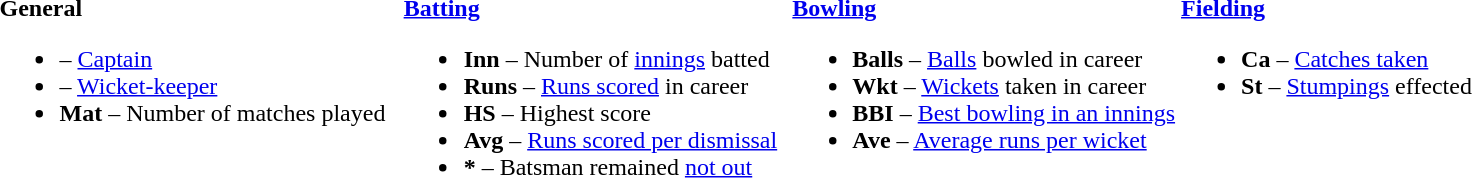<table>
<tr>
<td valign="top" style="width:26%"><br><strong>General</strong><ul><li> – <a href='#'>Captain</a></li><li> – <a href='#'>Wicket-keeper</a></li><li><strong>Mat</strong> – Number of matches played</li></ul></td>
<td valign="top" style="width:25%"><br><strong><a href='#'>Batting</a></strong><ul><li><strong>Inn</strong> – Number of <a href='#'>innings</a> batted</li><li><strong>Runs</strong> – <a href='#'>Runs scored</a> in career</li><li><strong>HS</strong> – Highest score</li><li><strong>Avg</strong> – <a href='#'>Runs scored per dismissal</a></li><li><strong>*</strong> – Batsman remained <a href='#'>not out</a></li></ul></td>
<td valign="top" style="width:25%"><br><strong><a href='#'>Bowling</a></strong><ul><li><strong>Balls</strong> – <a href='#'>Balls</a> bowled in career</li><li><strong>Wkt</strong> – <a href='#'>Wickets</a> taken in career</li><li><strong>BBI</strong> – <a href='#'>Best bowling in an innings</a></li><li><strong>Ave</strong> – <a href='#'>Average runs per wicket</a></li></ul></td>
<td valign="top" style="width:24%"><br><strong><a href='#'>Fielding</a></strong><ul><li><strong>Ca</strong> – <a href='#'>Catches taken</a></li><li><strong>St</strong> – <a href='#'>Stumpings</a> effected</li></ul></td>
</tr>
</table>
